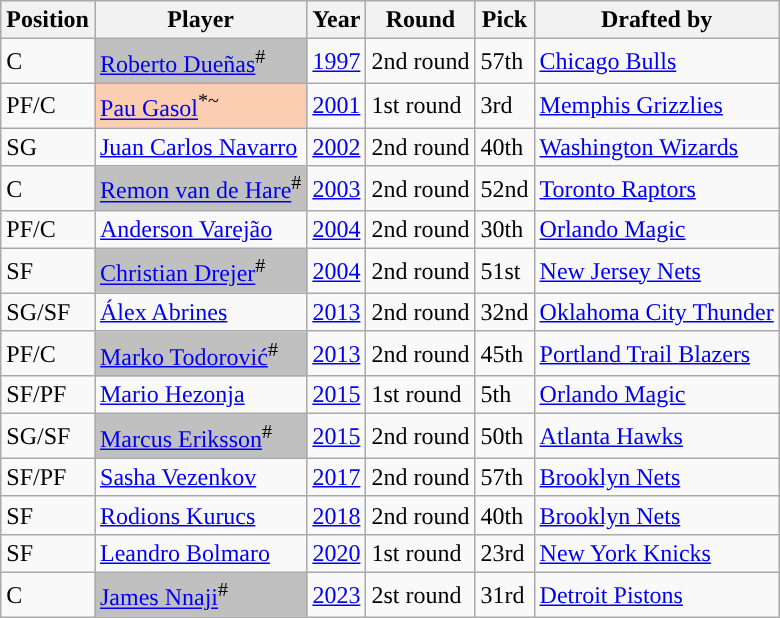<table class="wikitable sortable" style="text-align: left;">
<tr>
<th>Position</th>
<th>Player</th>
<th>Year</th>
<th>Round</th>
<th>Pick</th>
<th>Drafted by</th>
</tr>
<tr>
<td>C</td>
<td style="background:silver;"> <a href='#'>Roberto Dueñas</a><sup>#</sup></td>
<td><a href='#'>1997</a></td>
<td>2nd round</td>
<td>57th</td>
<td><a href='#'>Chicago Bulls</a></td>
</tr>
<tr>
<td>PF/C</td>
<td bgcolor="#FBCEB1"> <a href='#'>Pau Gasol</a><sup>*~</sup></td>
<td><a href='#'>2001</a></td>
<td>1st round</td>
<td>3rd</td>
<td><a href='#'>Memphis Grizzlies</a></td>
</tr>
<tr>
<td>SG</td>
<td> <a href='#'>Juan Carlos Navarro</a></td>
<td><a href='#'>2002</a></td>
<td>2nd round</td>
<td>40th</td>
<td><a href='#'>Washington Wizards</a></td>
</tr>
<tr>
<td>C</td>
<td style="background:silver;"> <a href='#'>Remon van de Hare</a><sup>#</sup></td>
<td><a href='#'>2003</a></td>
<td>2nd round</td>
<td>52nd</td>
<td><a href='#'>Toronto Raptors</a></td>
</tr>
<tr>
<td>PF/C</td>
<td> <a href='#'>Anderson Varejão</a></td>
<td><a href='#'>2004</a></td>
<td>2nd round</td>
<td>30th</td>
<td><a href='#'>Orlando Magic</a></td>
</tr>
<tr>
<td>SF</td>
<td style="background:silver;"> <a href='#'>Christian Drejer</a><sup>#</sup></td>
<td><a href='#'>2004</a></td>
<td>2nd round</td>
<td>51st</td>
<td><a href='#'>New Jersey Nets</a></td>
</tr>
<tr>
<td>SG/SF</td>
<td> <a href='#'>Álex Abrines</a></td>
<td><a href='#'>2013</a></td>
<td>2nd round</td>
<td>32nd</td>
<td><a href='#'>Oklahoma City Thunder</a></td>
</tr>
<tr>
<td>PF/C</td>
<td style="background:silver;"> <a href='#'>Marko Todorović</a><sup>#</sup></td>
<td><a href='#'>2013</a></td>
<td>2nd round</td>
<td>45th</td>
<td><a href='#'>Portland Trail Blazers</a></td>
</tr>
<tr>
<td>SF/PF</td>
<td> <a href='#'>Mario Hezonja</a></td>
<td><a href='#'>2015</a></td>
<td>1st round</td>
<td>5th</td>
<td><a href='#'>Orlando Magic</a></td>
</tr>
<tr>
<td>SG/SF</td>
<td style="background:silver;"> <a href='#'>Marcus Eriksson</a><sup>#</sup></td>
<td><a href='#'>2015</a></td>
<td>2nd round</td>
<td>50th</td>
<td><a href='#'>Atlanta Hawks</a></td>
</tr>
<tr>
<td>SF/PF</td>
<td> <a href='#'>Sasha Vezenkov</a></td>
<td><a href='#'>2017</a></td>
<td>2nd round</td>
<td>57th</td>
<td><a href='#'>Brooklyn Nets</a></td>
</tr>
<tr>
<td>SF</td>
<td> <a href='#'>Rodions Kurucs</a></td>
<td><a href='#'>2018</a></td>
<td>2nd round</td>
<td>40th</td>
<td><a href='#'>Brooklyn Nets</a></td>
</tr>
<tr>
<td>SF</td>
<td> <a href='#'>Leandro Bolmaro</a></td>
<td><a href='#'>2020</a></td>
<td>1st round</td>
<td>23rd</td>
<td><a href='#'>New York Knicks</a></td>
</tr>
<tr>
<td>C</td>
<td style="background:silver;"> <a href='#'>James Nnaji</a><sup>#</sup></td>
<td><a href='#'>2023</a></td>
<td>2st round</td>
<td>31rd</td>
<td><a href='#'>Detroit Pistons</a></td>
</tr>
</table>
